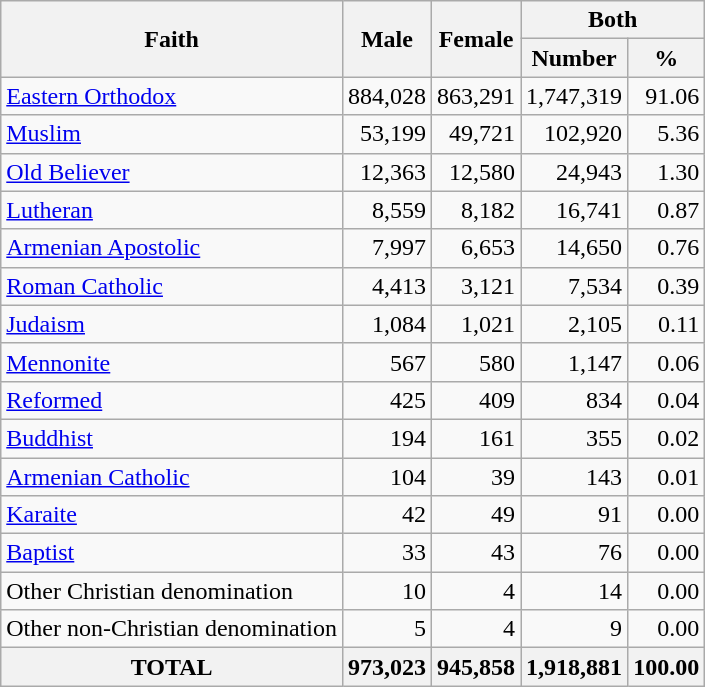<table class="wikitable sortable">
<tr>
<th rowspan="2">Faith</th>
<th rowspan="2">Male</th>
<th rowspan="2">Female</th>
<th colspan="2">Both</th>
</tr>
<tr>
<th>Number</th>
<th>%</th>
</tr>
<tr>
<td><a href='#'>Eastern Orthodox</a></td>
<td align="right">884,028</td>
<td align="right">863,291</td>
<td align="right">1,747,319</td>
<td align="right">91.06</td>
</tr>
<tr>
<td><a href='#'>Muslim</a></td>
<td align="right">53,199</td>
<td align="right">49,721</td>
<td align="right">102,920</td>
<td align="right">5.36</td>
</tr>
<tr>
<td><a href='#'>Old Believer</a></td>
<td align="right">12,363</td>
<td align="right">12,580</td>
<td align="right">24,943</td>
<td align="right">1.30</td>
</tr>
<tr>
<td><a href='#'>Lutheran</a></td>
<td align="right">8,559</td>
<td align="right">8,182</td>
<td align="right">16,741</td>
<td align="right">0.87</td>
</tr>
<tr>
<td><a href='#'>Armenian Apostolic</a></td>
<td align="right">7,997</td>
<td align="right">6,653</td>
<td align="right">14,650</td>
<td align="right">0.76</td>
</tr>
<tr>
<td><a href='#'>Roman Catholic</a></td>
<td align="right">4,413</td>
<td align="right">3,121</td>
<td align="right">7,534</td>
<td align="right">0.39</td>
</tr>
<tr>
<td><a href='#'>Judaism</a></td>
<td align="right">1,084</td>
<td align="right">1,021</td>
<td align="right">2,105</td>
<td align="right">0.11</td>
</tr>
<tr>
<td><a href='#'>Mennonite</a></td>
<td align="right">567</td>
<td align="right">580</td>
<td align="right">1,147</td>
<td align="right">0.06</td>
</tr>
<tr>
<td><a href='#'>Reformed</a></td>
<td align="right">425</td>
<td align="right">409</td>
<td align="right">834</td>
<td align="right">0.04</td>
</tr>
<tr>
<td><a href='#'>Buddhist</a></td>
<td align="right">194</td>
<td align="right">161</td>
<td align="right">355</td>
<td align="right">0.02</td>
</tr>
<tr>
<td><a href='#'>Armenian Catholic</a></td>
<td align="right">104</td>
<td align="right">39</td>
<td align="right">143</td>
<td align="right">0.01</td>
</tr>
<tr>
<td><a href='#'>Karaite</a></td>
<td align="right">42</td>
<td align="right">49</td>
<td align="right">91</td>
<td align="right">0.00</td>
</tr>
<tr>
<td><a href='#'>Baptist</a></td>
<td align="right">33</td>
<td align="right">43</td>
<td align="right">76</td>
<td align="right">0.00</td>
</tr>
<tr>
<td>Other Christian denomination</td>
<td align="right">10</td>
<td align="right">4</td>
<td align="right">14</td>
<td align="right">0.00</td>
</tr>
<tr>
<td>Other non-Christian denomination</td>
<td align="right">5</td>
<td align="right">4</td>
<td align="right">9</td>
<td align="right">0.00</td>
</tr>
<tr>
<th>TOTAL</th>
<th>973,023</th>
<th>945,858</th>
<th>1,918,881</th>
<th>100.00</th>
</tr>
</table>
